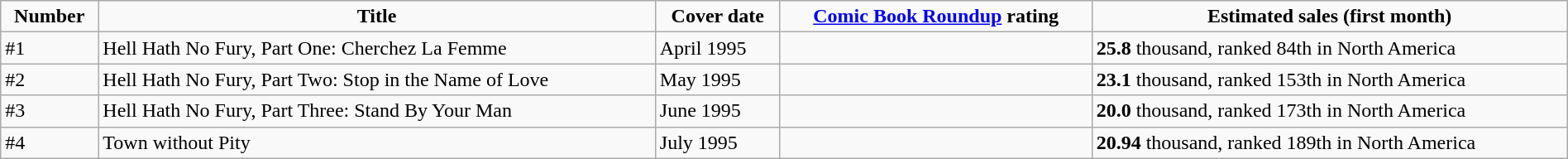<table class="wikitable" style="width:100%;">
<tr style="text-align:center;">
<td><strong>Number</strong></td>
<td><strong>Title</strong></td>
<td><strong>Cover date</strong></td>
<td><strong><a href='#'>Comic Book Roundup</a> rating</strong></td>
<td><strong>Estimated sales (first month)</strong></td>
</tr>
<tr>
<td>#1</td>
<td>Hell Hath No Fury, Part One: Cherchez La Femme</td>
<td>April 1995</td>
<td></td>
<td><strong>25.8</strong> thousand, ranked 84th in North America</td>
</tr>
<tr>
<td>#2</td>
<td>Hell Hath No Fury, Part Two: Stop in the Name of Love</td>
<td>May 1995</td>
<td></td>
<td><strong>23.1</strong> thousand, ranked 153th in North America</td>
</tr>
<tr>
<td>#3</td>
<td>Hell Hath No Fury, Part Three: Stand By Your Man</td>
<td>June 1995</td>
<td></td>
<td><strong>20.0</strong> thousand, ranked 173th in North America</td>
</tr>
<tr>
<td>#4</td>
<td>Town without Pity</td>
<td>July 1995</td>
<td></td>
<td><strong>20.94</strong> thousand, ranked 189th in North America</td>
</tr>
</table>
